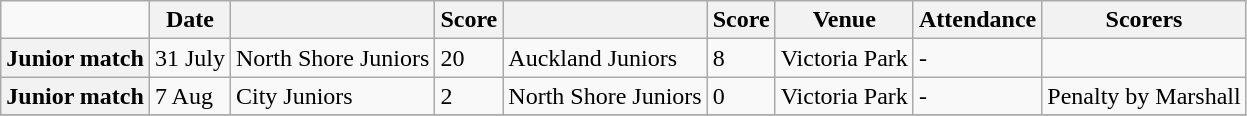<table class="wikitable mw-collapsible">
<tr>
<td></td>
<th scope="col">Date</th>
<th scope="col"></th>
<th scope="col">Score</th>
<th scope="col"></th>
<th scope="col">Score</th>
<th scope="col">Venue</th>
<th scope="col">Attendance</th>
<th scope="col">Scorers</th>
</tr>
<tr>
<th scope="row">Junior match</th>
<td>31 July</td>
<td>North Shore Juniors</td>
<td>20</td>
<td>Auckland Juniors</td>
<td>8</td>
<td>Victoria Park</td>
<td>-</td>
<td></td>
</tr>
<tr>
<th scope="row">Junior match</th>
<td>7 Aug</td>
<td>City Juniors</td>
<td>2</td>
<td>North Shore Juniors</td>
<td>0</td>
<td>Victoria Park</td>
<td>-</td>
<td>Penalty by Marshall</td>
</tr>
<tr>
</tr>
</table>
